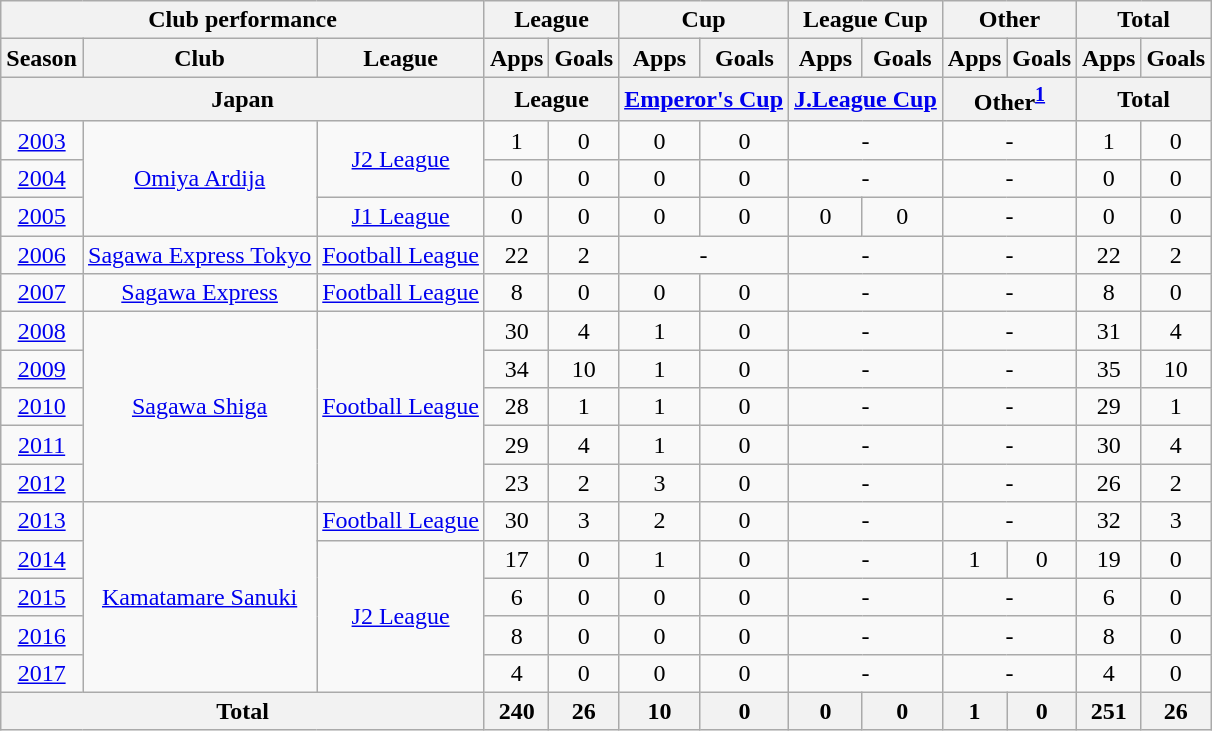<table class="wikitable" style="text-align:center;">
<tr>
<th colspan=3>Club performance</th>
<th colspan=2>League</th>
<th colspan=2>Cup</th>
<th colspan=2>League Cup</th>
<th colspan=2>Other</th>
<th colspan=2>Total</th>
</tr>
<tr>
<th>Season</th>
<th>Club</th>
<th>League</th>
<th>Apps</th>
<th>Goals</th>
<th>Apps</th>
<th>Goals</th>
<th>Apps</th>
<th>Goals</th>
<th>Apps</th>
<th>Goals</th>
<th>Apps</th>
<th>Goals</th>
</tr>
<tr>
<th colspan=3>Japan</th>
<th colspan=2>League</th>
<th colspan=2><a href='#'>Emperor's Cup</a></th>
<th colspan=2><a href='#'>J.League Cup</a></th>
<th colspan="2">Other<sup><a href='#'>1</a></sup></th>
<th colspan=2>Total</th>
</tr>
<tr>
<td><a href='#'>2003</a></td>
<td rowspan="3"><a href='#'>Omiya Ardija</a></td>
<td rowspan="2"><a href='#'>J2 League</a></td>
<td>1</td>
<td>0</td>
<td>0</td>
<td>0</td>
<td colspan="2">-</td>
<td colspan="2">-</td>
<td>1</td>
<td>0</td>
</tr>
<tr>
<td><a href='#'>2004</a></td>
<td>0</td>
<td>0</td>
<td>0</td>
<td>0</td>
<td colspan="2">-</td>
<td colspan="2">-</td>
<td>0</td>
<td>0</td>
</tr>
<tr>
<td><a href='#'>2005</a></td>
<td><a href='#'>J1 League</a></td>
<td>0</td>
<td>0</td>
<td>0</td>
<td>0</td>
<td>0</td>
<td>0</td>
<td colspan="2">-</td>
<td>0</td>
<td>0</td>
</tr>
<tr>
<td><a href='#'>2006</a></td>
<td><a href='#'>Sagawa Express Tokyo</a></td>
<td><a href='#'>Football League</a></td>
<td>22</td>
<td>2</td>
<td colspan="2">-</td>
<td colspan="2">-</td>
<td colspan="2">-</td>
<td>22</td>
<td>2</td>
</tr>
<tr>
<td><a href='#'>2007</a></td>
<td><a href='#'>Sagawa Express</a></td>
<td><a href='#'>Football League</a></td>
<td>8</td>
<td>0</td>
<td>0</td>
<td>0</td>
<td colspan="2">-</td>
<td colspan="2">-</td>
<td>8</td>
<td>0</td>
</tr>
<tr>
<td><a href='#'>2008</a></td>
<td rowspan="5"><a href='#'>Sagawa Shiga</a></td>
<td rowspan="5"><a href='#'>Football League</a></td>
<td>30</td>
<td>4</td>
<td>1</td>
<td>0</td>
<td colspan="2">-</td>
<td colspan="2">-</td>
<td>31</td>
<td>4</td>
</tr>
<tr>
<td><a href='#'>2009</a></td>
<td>34</td>
<td>10</td>
<td>1</td>
<td>0</td>
<td colspan="2">-</td>
<td colspan="2">-</td>
<td>35</td>
<td>10</td>
</tr>
<tr>
<td><a href='#'>2010</a></td>
<td>28</td>
<td>1</td>
<td>1</td>
<td>0</td>
<td colspan="2">-</td>
<td colspan="2">-</td>
<td>29</td>
<td>1</td>
</tr>
<tr>
<td><a href='#'>2011</a></td>
<td>29</td>
<td>4</td>
<td>1</td>
<td>0</td>
<td colspan="2">-</td>
<td colspan="2">-</td>
<td>30</td>
<td>4</td>
</tr>
<tr>
<td><a href='#'>2012</a></td>
<td>23</td>
<td>2</td>
<td>3</td>
<td>0</td>
<td colspan="2">-</td>
<td colspan="2">-</td>
<td>26</td>
<td>2</td>
</tr>
<tr>
<td><a href='#'>2013</a></td>
<td rowspan="5"><a href='#'>Kamatamare Sanuki</a></td>
<td><a href='#'>Football League</a></td>
<td>30</td>
<td>3</td>
<td>2</td>
<td>0</td>
<td colspan="2">-</td>
<td colspan="2">-</td>
<td>32</td>
<td>3</td>
</tr>
<tr>
<td><a href='#'>2014</a></td>
<td rowspan="4"><a href='#'>J2 League</a></td>
<td>17</td>
<td>0</td>
<td>1</td>
<td>0</td>
<td colspan="2">-</td>
<td>1</td>
<td>0</td>
<td>19</td>
<td>0</td>
</tr>
<tr>
<td><a href='#'>2015</a></td>
<td>6</td>
<td>0</td>
<td>0</td>
<td>0</td>
<td colspan="2">-</td>
<td colspan="2">-</td>
<td>6</td>
<td>0</td>
</tr>
<tr>
<td><a href='#'>2016</a></td>
<td>8</td>
<td>0</td>
<td>0</td>
<td>0</td>
<td colspan="2">-</td>
<td colspan="2">-</td>
<td>8</td>
<td>0</td>
</tr>
<tr>
<td><a href='#'>2017</a></td>
<td>4</td>
<td>0</td>
<td>0</td>
<td>0</td>
<td colspan="2">-</td>
<td colspan="2">-</td>
<td>4</td>
<td>0</td>
</tr>
<tr>
<th colspan=3>Total</th>
<th>240</th>
<th>26</th>
<th>10</th>
<th>0</th>
<th>0</th>
<th>0</th>
<th>1</th>
<th>0</th>
<th>251</th>
<th>26</th>
</tr>
</table>
